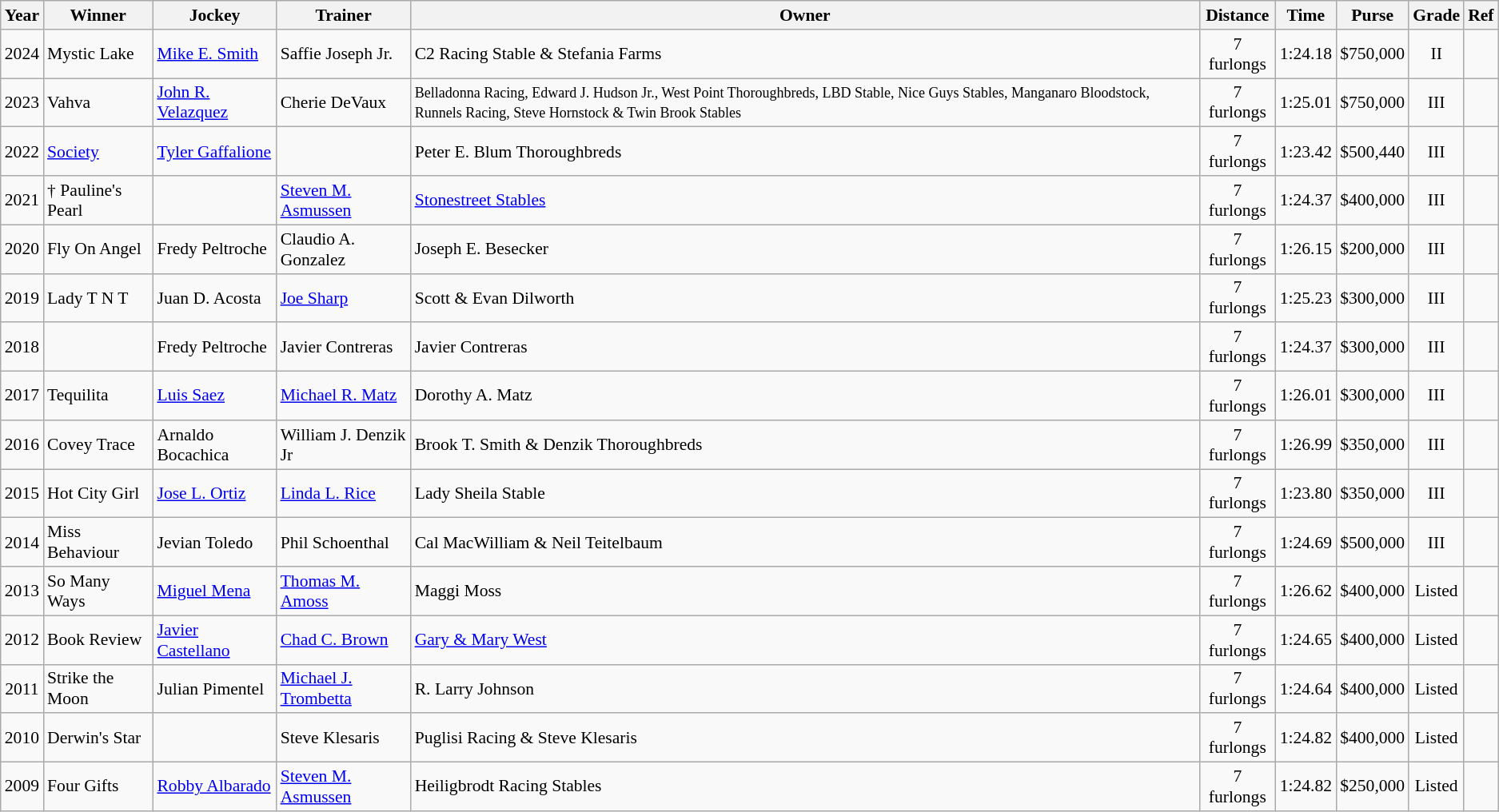<table class="wikitable sortable" style="font-size:90%; background-color:LightTan">
<tr>
<th>Year</th>
<th>Winner</th>
<th>Jockey</th>
<th>Trainer</th>
<th>Owner</th>
<th>Distance</th>
<th>Time</th>
<th>Purse</th>
<th>Grade</th>
<th>Ref</th>
</tr>
<tr>
<td style="text-align:center">2024</td>
<td>Mystic Lake</td>
<td><a href='#'>Mike E. Smith</a></td>
<td>Saffie Joseph Jr.</td>
<td>C2 Racing Stable & Stefania Farms</td>
<td style="text-align:center">7 furlongs</td>
<td style="text-align:center">1:24.18</td>
<td style="text-align:center">$750,000</td>
<td style="text-align:center">II</td>
<td></td>
</tr>
<tr>
<td style="text-align:center">2023</td>
<td>Vahva</td>
<td><a href='#'>John R. Velazquez</a></td>
<td>Cherie DeVaux</td>
<td><small>Belladonna Racing, Edward J. Hudson Jr., West Point Thoroughbreds, LBD Stable, Nice Guys Stables, Manganaro Bloodstock, Runnels Racing, Steve Hornstock & Twin Brook Stables</small></td>
<td style="text-align:center">7 furlongs</td>
<td style="text-align:center">1:25.01</td>
<td style="text-align:center">$750,000</td>
<td style="text-align:center">III</td>
<td></td>
</tr>
<tr>
<td style="text-align:center">2022</td>
<td><a href='#'>Society</a></td>
<td><a href='#'>Tyler Gaffalione</a></td>
<td></td>
<td>Peter E. Blum Thoroughbreds</td>
<td style="text-align:center">7 furlongs</td>
<td style="text-align:center">1:23.42</td>
<td style="text-align:center">$500,440</td>
<td style="text-align:center">III</td>
<td></td>
</tr>
<tr>
<td style="text-align:center">2021</td>
<td>† Pauline's Pearl</td>
<td></td>
<td><a href='#'>Steven M. Asmussen</a></td>
<td><a href='#'>Stonestreet Stables</a></td>
<td style="text-align:center">7 furlongs</td>
<td style="text-align:center">1:24.37</td>
<td style="text-align:center">$400,000</td>
<td style="text-align:center">III</td>
<td></td>
</tr>
<tr>
<td style="text-align:center">2020</td>
<td>Fly On Angel</td>
<td>Fredy Peltroche</td>
<td>Claudio A. Gonzalez</td>
<td>Joseph E. Besecker</td>
<td style="text-align:center">7 furlongs</td>
<td style="text-align:center">1:26.15</td>
<td style="text-align:center">$200,000</td>
<td style="text-align:center">III</td>
<td></td>
</tr>
<tr>
<td style="text-align:center">2019</td>
<td>Lady T N T</td>
<td>Juan D. Acosta</td>
<td><a href='#'>Joe Sharp</a></td>
<td>Scott & Evan Dilworth</td>
<td style="text-align:center">7 furlongs</td>
<td style="text-align:center">1:25.23</td>
<td style="text-align:center">$300,000</td>
<td style="text-align:center">III</td>
<td></td>
</tr>
<tr>
<td style="text-align:center">2018</td>
<td></td>
<td>Fredy Peltroche</td>
<td>Javier Contreras</td>
<td>Javier Contreras</td>
<td style="text-align:center">7 furlongs</td>
<td style="text-align:center">1:24.37</td>
<td style="text-align:center">$300,000</td>
<td style="text-align:center">III</td>
<td></td>
</tr>
<tr>
<td style="text-align:center">2017</td>
<td>Tequilita</td>
<td><a href='#'>Luis Saez</a></td>
<td><a href='#'>Michael R. Matz</a></td>
<td>Dorothy A. Matz</td>
<td style="text-align:center">7 furlongs</td>
<td style="text-align:center">1:26.01</td>
<td style="text-align:center">$300,000</td>
<td style="text-align:center">III</td>
<td></td>
</tr>
<tr>
<td style="text-align:center">2016</td>
<td>Covey Trace</td>
<td>Arnaldo Bocachica</td>
<td>William J. Denzik Jr</td>
<td>Brook T. Smith & Denzik Thoroughbreds</td>
<td style="text-align:center">7 furlongs</td>
<td style="text-align:center">1:26.99</td>
<td style="text-align:center">$350,000</td>
<td style="text-align:center">III</td>
<td></td>
</tr>
<tr>
<td style="text-align:center">2015</td>
<td>Hot City Girl</td>
<td><a href='#'>Jose L. Ortiz</a></td>
<td><a href='#'>Linda L. Rice</a></td>
<td>Lady Sheila Stable</td>
<td style="text-align:center">7 furlongs</td>
<td style="text-align:center">1:23.80</td>
<td style="text-align:center">$350,000</td>
<td style="text-align:center">III</td>
<td></td>
</tr>
<tr>
<td style="text-align:center">2014</td>
<td>Miss Behaviour</td>
<td>Jevian Toledo</td>
<td>Phil Schoenthal</td>
<td>Cal MacWilliam & Neil Teitelbaum</td>
<td style="text-align:center">7 furlongs</td>
<td style="text-align:center">1:24.69</td>
<td style="text-align:center">$500,000</td>
<td style="text-align:center">III</td>
<td></td>
</tr>
<tr>
<td style="text-align:center">2013</td>
<td>So Many Ways</td>
<td><a href='#'>Miguel Mena</a></td>
<td><a href='#'>Thomas M. Amoss</a></td>
<td>Maggi Moss</td>
<td style="text-align:center">7 furlongs</td>
<td style="text-align:center">1:26.62</td>
<td style="text-align:center">$400,000</td>
<td style="text-align:center">Listed</td>
<td></td>
</tr>
<tr>
<td style="text-align:center">2012</td>
<td>Book Review</td>
<td><a href='#'>Javier Castellano</a></td>
<td><a href='#'>Chad C. Brown</a></td>
<td><a href='#'>Gary & Mary West</a></td>
<td style="text-align:center">7 furlongs</td>
<td style="text-align:center">1:24.65</td>
<td style="text-align:center">$400,000</td>
<td style="text-align:center">Listed</td>
<td></td>
</tr>
<tr>
<td style="text-align:center">2011</td>
<td>Strike the Moon</td>
<td>Julian Pimentel</td>
<td><a href='#'>Michael J. Trombetta</a></td>
<td>R. Larry Johnson</td>
<td style="text-align:center">7 furlongs</td>
<td style="text-align:center">1:24.64</td>
<td style="text-align:center">$400,000</td>
<td style="text-align:center">Listed</td>
<td></td>
</tr>
<tr>
<td style="text-align:center">2010</td>
<td>Derwin's Star</td>
<td></td>
<td>Steve Klesaris</td>
<td>Puglisi Racing & Steve Klesaris</td>
<td style="text-align:center">7 furlongs</td>
<td style="text-align:center">1:24.82</td>
<td style="text-align:center">$400,000</td>
<td style="text-align:center">Listed</td>
<td></td>
</tr>
<tr>
<td style="text-align:center">2009</td>
<td>Four Gifts</td>
<td><a href='#'>Robby Albarado</a></td>
<td><a href='#'>Steven M. Asmussen</a></td>
<td>Heiligbrodt Racing Stables</td>
<td style="text-align:center">7 furlongs</td>
<td style="text-align:center">1:24.82</td>
<td style="text-align:center">$250,000</td>
<td style="text-align:center">Listed</td>
<td></td>
</tr>
</table>
